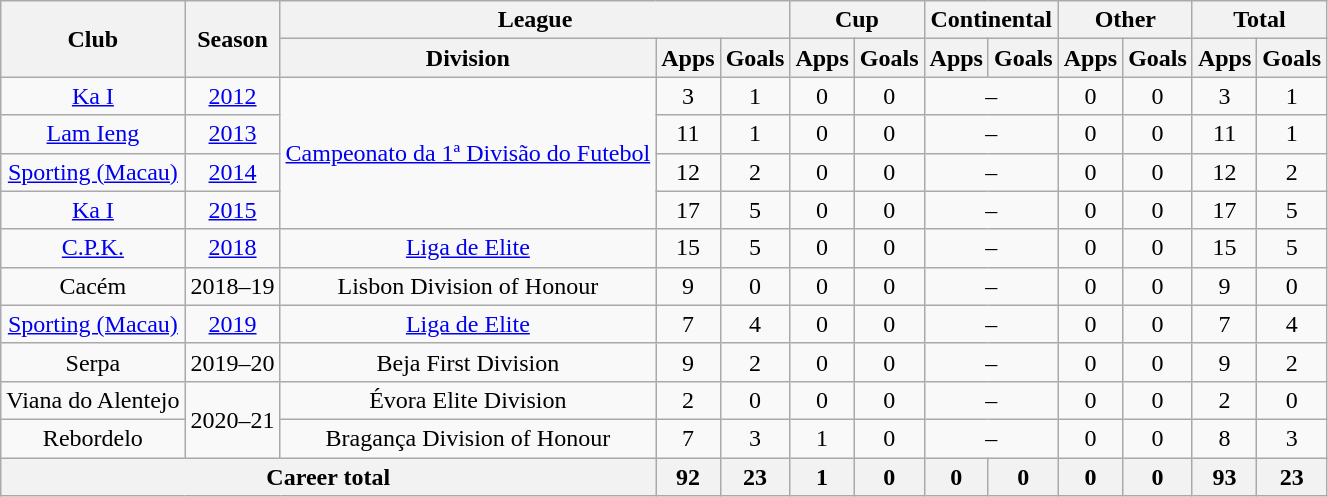<table class="wikitable" style="text-align: center">
<tr>
<th rowspan="2">Club</th>
<th rowspan="2">Season</th>
<th colspan="3">League</th>
<th colspan="2">Cup</th>
<th colspan="2">Continental</th>
<th colspan="2">Other</th>
<th colspan="2">Total</th>
</tr>
<tr>
<th>Division</th>
<th>Apps</th>
<th>Goals</th>
<th>Apps</th>
<th>Goals</th>
<th>Apps</th>
<th>Goals</th>
<th>Apps</th>
<th>Goals</th>
<th>Apps</th>
<th>Goals</th>
</tr>
<tr>
<td><a href='#'>Ka I</a></td>
<td><a href='#'>2012</a></td>
<td rowspan="4"><a href='#'>Campeonato da 1ª Divisão do Futebol</a></td>
<td>3</td>
<td>1</td>
<td>0</td>
<td>0</td>
<td colspan="2">–</td>
<td>0</td>
<td>0</td>
<td>3</td>
<td>1</td>
</tr>
<tr>
<td><a href='#'>Lam Ieng</a></td>
<td><a href='#'>2013</a></td>
<td>11</td>
<td>1</td>
<td>0</td>
<td>0</td>
<td colspan="2">–</td>
<td>0</td>
<td>0</td>
<td>11</td>
<td>1</td>
</tr>
<tr>
<td><a href='#'>Sporting (Macau)</a></td>
<td><a href='#'>2014</a></td>
<td>12</td>
<td>2</td>
<td>0</td>
<td>0</td>
<td colspan="2">–</td>
<td>0</td>
<td>0</td>
<td>12</td>
<td>2</td>
</tr>
<tr>
<td><a href='#'>Ka I</a></td>
<td><a href='#'>2015</a></td>
<td>17</td>
<td>5</td>
<td>0</td>
<td>0</td>
<td colspan="2">–</td>
<td>0</td>
<td>0</td>
<td>17</td>
<td>5</td>
</tr>
<tr>
<td><a href='#'>C.P.K.</a></td>
<td><a href='#'>2018</a></td>
<td><a href='#'>Liga de Elite</a></td>
<td>15</td>
<td>5</td>
<td>0</td>
<td>0</td>
<td colspan="2">–</td>
<td>0</td>
<td>0</td>
<td>15</td>
<td>5</td>
</tr>
<tr>
<td>Cacém</td>
<td>2018–19</td>
<td>Lisbon Division of Honour</td>
<td>9</td>
<td>0</td>
<td>0</td>
<td>0</td>
<td colspan="2">–</td>
<td>0</td>
<td>0</td>
<td>9</td>
<td>0</td>
</tr>
<tr>
<td><a href='#'>Sporting (Macau)</a></td>
<td><a href='#'>2019</a></td>
<td><a href='#'>Liga de Elite</a></td>
<td>7</td>
<td>4</td>
<td>0</td>
<td>0</td>
<td colspan="2">–</td>
<td>0</td>
<td>0</td>
<td>7</td>
<td>4</td>
</tr>
<tr>
<td>Serpa</td>
<td>2019–20</td>
<td>Beja First Division</td>
<td>9</td>
<td>2</td>
<td>0</td>
<td>0</td>
<td colspan="2">–</td>
<td>0</td>
<td>0</td>
<td>9</td>
<td>2</td>
</tr>
<tr>
<td>Viana do Alentejo</td>
<td rowspan="2">2020–21</td>
<td>Évora Elite Division</td>
<td>2</td>
<td>0</td>
<td>0</td>
<td>0</td>
<td colspan="2">–</td>
<td>0</td>
<td>0</td>
<td>2</td>
<td>0</td>
</tr>
<tr>
<td>Rebordelo</td>
<td>Bragança Division of Honour</td>
<td>7</td>
<td>3</td>
<td>1</td>
<td>0</td>
<td colspan="2">–</td>
<td>0</td>
<td>0</td>
<td>8</td>
<td>3</td>
</tr>
<tr>
<th colspan="3"><strong>Career total</strong></th>
<th>92</th>
<th>23</th>
<th>1</th>
<th>0</th>
<th>0</th>
<th>0</th>
<th>0</th>
<th>0</th>
<th>93</th>
<th>23</th>
</tr>
</table>
